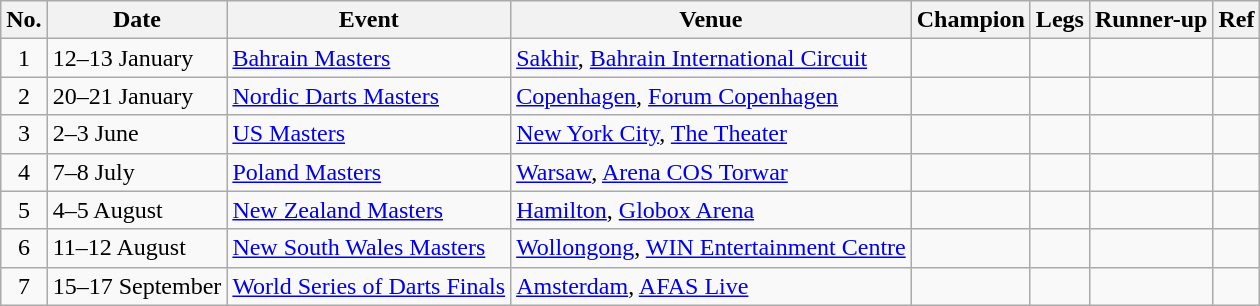<table class="wikitable">
<tr>
<th>No.</th>
<th>Date</th>
<th>Event</th>
<th>Venue</th>
<th>Champion</th>
<th>Legs</th>
<th>Runner-up</th>
<th>Ref</th>
</tr>
<tr>
<td align="center">1</td>
<td align="left">12–13 January</td>
<td><a href='#'>Bahrain Masters</a></td>
<td> <a href='#'>Sakhir</a>, <a href='#'>Bahrain International Circuit</a></td>
<td align="right"></td>
<td></td>
<td></td>
<td align="center"></td>
</tr>
<tr>
<td align="center">2</td>
<td align="left">20–21 January</td>
<td><a href='#'>Nordic Darts Masters</a></td>
<td> <a href='#'>Copenhagen</a>, <a href='#'>Forum Copenhagen</a></td>
<td align="right"></td>
<td></td>
<td></td>
<td align="center"></td>
</tr>
<tr>
<td align="center">3</td>
<td align="left">2–3 June</td>
<td><a href='#'>US Masters</a></td>
<td> <a href='#'>New York City</a>, <a href='#'>The Theater</a></td>
<td align="right"></td>
<td></td>
<td></td>
<td align="center"></td>
</tr>
<tr>
<td align="center">4</td>
<td align="left">7–8 July</td>
<td><a href='#'>Poland Masters</a></td>
<td> <a href='#'>Warsaw</a>, <a href='#'>Arena COS Torwar</a></td>
<td align="right"></td>
<td></td>
<td></td>
<td align="center"></td>
</tr>
<tr>
<td align="center">5</td>
<td align="left">4–5 August</td>
<td><a href='#'>New Zealand Masters</a></td>
<td> <a href='#'>Hamilton</a>, <a href='#'>Globox Arena</a></td>
<td align="right"></td>
<td></td>
<td></td>
<td align="center"></td>
</tr>
<tr>
<td align="center">6</td>
<td align="left">11–12 August</td>
<td><a href='#'>New South Wales Masters</a></td>
<td> <a href='#'>Wollongong</a>, <a href='#'>WIN Entertainment Centre</a></td>
<td align="right"></td>
<td></td>
<td></td>
<td align="center"></td>
</tr>
<tr>
<td align="center">7</td>
<td align="left">15–17 September</td>
<td><a href='#'>World Series of Darts Finals</a></td>
<td> <a href='#'>Amsterdam</a>, <a href='#'>AFAS Live</a></td>
<td align="right"></td>
<td></td>
<td></td>
<td align="center"></td>
</tr>
</table>
